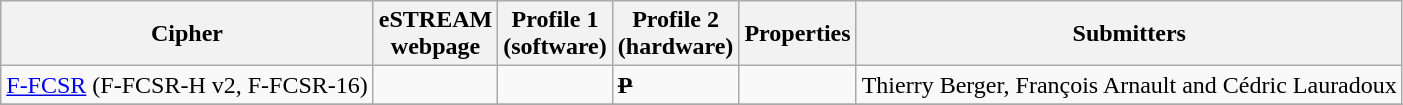<table class="wikitable">
<tr>
<th>Cipher</th>
<th>eSTREAM<br>webpage</th>
<th>Profile 1<br>(software)</th>
<th>Profile 2<br>(hardware)</th>
<th>Properties</th>
<th>Submitters</th>
</tr>
<tr>
<td><a href='#'>F-FCSR</a> (F-FCSR-H v2, F-FCSR-16)</td>
<td> </td>
<td></td>
<td><strong><s>P</s></strong></td>
<td></td>
<td>Thierry Berger, François Arnault and Cédric Lauradoux</td>
</tr>
<tr>
</tr>
</table>
